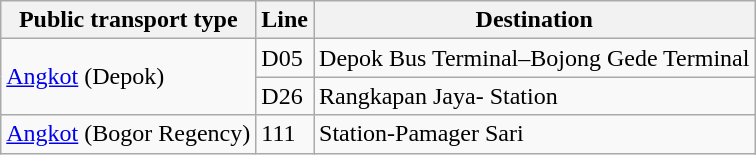<table class="wikitable">
<tr>
<th>Public transport type</th>
<th>Line</th>
<th>Destination</th>
</tr>
<tr>
<td rowspan="2"><a href='#'>Angkot</a> (Depok)</td>
<td>D05</td>
<td>Depok Bus Terminal–Bojong Gede Terminal</td>
</tr>
<tr>
<td>D26</td>
<td>Rangkapan Jaya- Station</td>
</tr>
<tr>
<td><a href='#'>Angkot</a> (Bogor Regency)</td>
<td>111</td>
<td> Station-Pamager Sari</td>
</tr>
</table>
